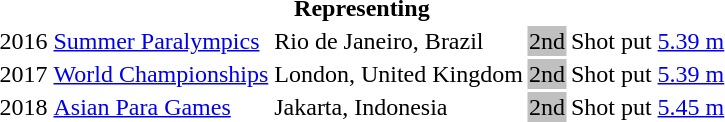<table>
<tr>
<th colspan="6">Representing </th>
</tr>
<tr>
<td>2016</td>
<td><a href='#'>Summer Paralympics</a></td>
<td>Rio de Janeiro, Brazil</td>
<td bgcolor="silver">2nd</td>
<td>Shot put</td>
<td><a href='#'>5.39 m</a></td>
</tr>
<tr>
<td>2017</td>
<td><a href='#'>World Championships</a></td>
<td>London, United Kingdom</td>
<td bgcolor="silver">2nd</td>
<td>Shot put</td>
<td><a href='#'>5.39 m</a></td>
</tr>
<tr>
<td>2018</td>
<td><a href='#'>Asian Para Games</a></td>
<td>Jakarta, Indonesia</td>
<td bgcolor="silver">2nd</td>
<td>Shot put</td>
<td><a href='#'>5.45 m</a></td>
</tr>
</table>
